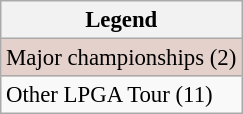<table class="wikitable" style="font-size:95%;">
<tr>
<th>Legend</th>
</tr>
<tr style="background:#e5d1cb;">
<td>Major championships (2)</td>
</tr>
<tr>
<td>Other LPGA Tour (11)</td>
</tr>
</table>
